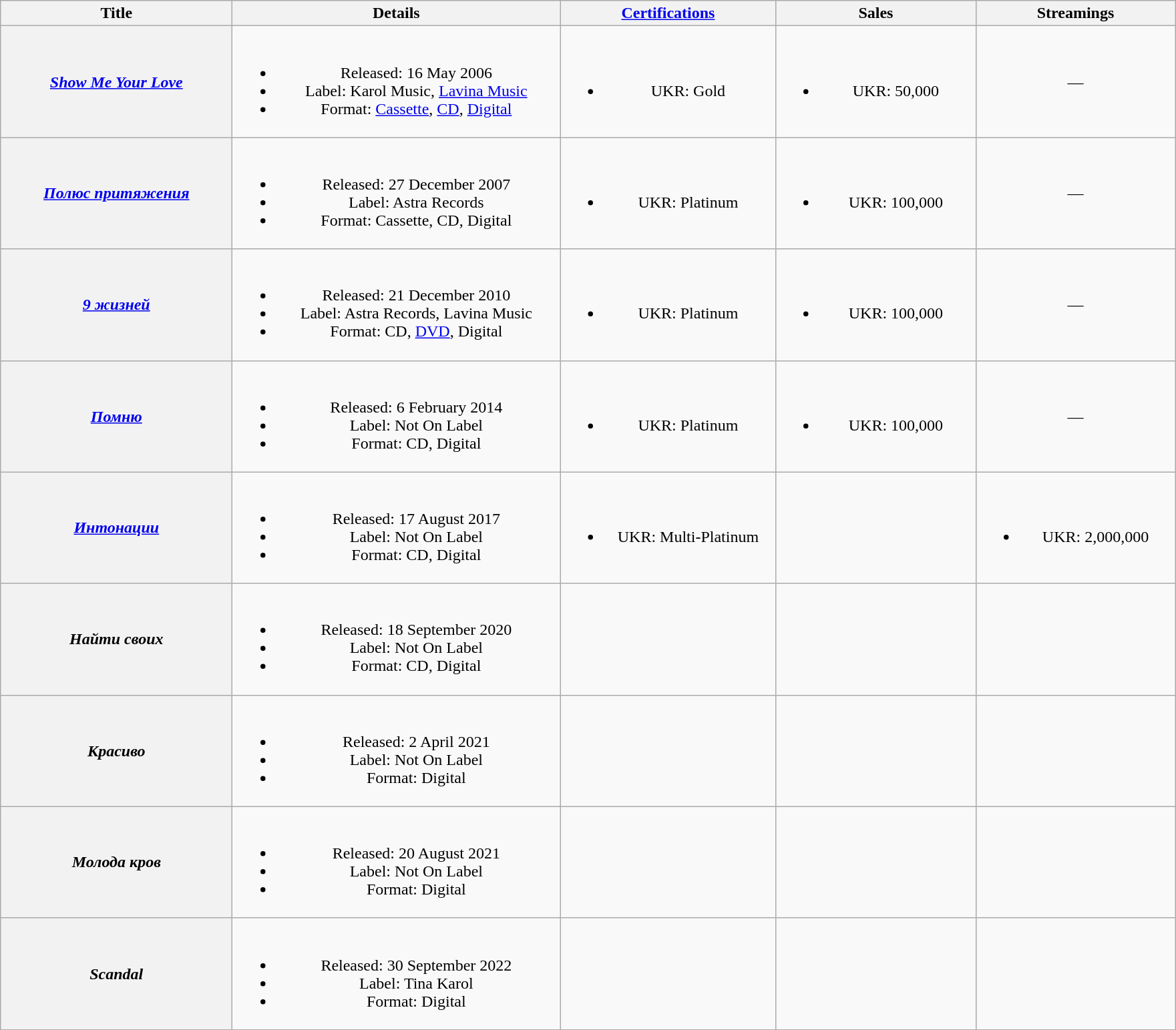<table class="wikitable plainrowheaders" style="text-align:center;">
<tr>
<th scope="col" style="width:14em;">Title</th>
<th scope="col" style="width:20em;">Details</th>
<th scope="col" style="width:13em;"><a href='#'>Certifications</a></th>
<th scope="col" style="width:12em;">Sales</th>
<th scope="col" style="width:12em;">Streamings</th>
</tr>
<tr>
<th scope="row"><a href='#'><em>Show Me Your Love</em></a></th>
<td><br><ul><li>Released: 16 May 2006</li><li>Label: Karol Music, <a href='#'>Lavina Music</a></li><li>Format: <a href='#'>Cassette</a>, <a href='#'>CD</a>, <a href='#'>Digital</a></li></ul></td>
<td><br><ul><li>UKR: Gold</li></ul></td>
<td><br><ul><li>UKR: 50,000</li></ul></td>
<td>—</td>
</tr>
<tr>
<th scope="row"><em><a href='#'>Полюс притяжения</a></em></th>
<td><br><ul><li>Released: 27 December 2007</li><li>Label: Astra Records</li><li>Format: Cassette, CD, Digital</li></ul></td>
<td><br><ul><li>UKR: Platinum</li></ul></td>
<td><br><ul><li>UKR: 100,000</li></ul></td>
<td>—</td>
</tr>
<tr>
<th scope="row"><em><a href='#'>9 жизней</a></em></th>
<td><br><ul><li>Released: 21 December 2010</li><li>Label: Astra Records, Lavina Music</li><li>Format: CD, <a href='#'>DVD</a>, Digital</li></ul></td>
<td><br><ul><li>UKR: Platinum</li></ul></td>
<td><br><ul><li>UKR: 100,000</li></ul></td>
<td>—</td>
</tr>
<tr>
<th scope="row"><em><a href='#'>Помню</a></em></th>
<td><br><ul><li>Released: 6 February 2014</li><li>Label: Not On Label</li><li>Format: CD, Digital</li></ul></td>
<td><br><ul><li>UKR: Platinum</li></ul></td>
<td><br><ul><li>UKR: 100,000</li></ul></td>
<td>—</td>
</tr>
<tr>
<th scope="row"><em><a href='#'>Интонации</a></em></th>
<td><br><ul><li>Released: 17 August 2017</li><li>Label: Not On Label</li><li>Format: CD, Digital</li></ul></td>
<td><br><ul><li>UKR: Multi-Platinum</li></ul></td>
<td></td>
<td><br><ul><li>UKR: 2,000,000</li></ul></td>
</tr>
<tr>
<th scope="row"><em>Найти своих</em></th>
<td><br><ul><li>Released: 18 September 2020</li><li>Label: Not On Label</li><li>Format: CD, Digital</li></ul></td>
<td></td>
<td></td>
<td></td>
</tr>
<tr>
<th scope="row"><em>Красиво</em></th>
<td><br><ul><li>Released: 2 April 2021</li><li>Label: Not On Label</li><li>Format: Digital</li></ul></td>
<td></td>
<td></td>
<td></td>
</tr>
<tr>
<th scope="row"><em>Молода кров</em></th>
<td><br><ul><li>Released: 20 August 2021</li><li>Label: Not On Label</li><li>Format: Digital</li></ul></td>
<td></td>
<td></td>
<td></td>
</tr>
<tr>
<th scope="row"><em>Scandal</em></th>
<td><br><ul><li>Released: 30 September 2022</li><li>Label: Tina Karol</li><li>Format: Digital</li></ul></td>
<td></td>
<td></td>
<td></td>
</tr>
</table>
